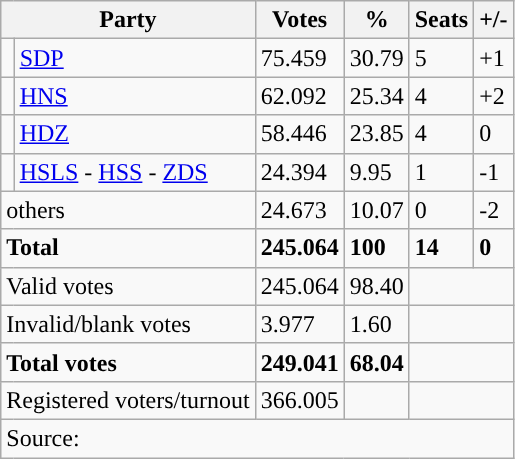<table class="wikitable" style="text-align: left;">
<tr>
<th colspan="2">Party</th>
<th>Votes</th>
<th>%</th>
<th>Seats</th>
<th>+/-</th>
</tr>
<tr>
<td style="background-color: "></td>
<td><a href='#'>SDP</a></td>
<td>75.459</td>
<td>30.79</td>
<td>5</td>
<td>+1</td>
</tr>
<tr>
<td style="background-color: "></td>
<td><a href='#'>HNS</a></td>
<td>62.092</td>
<td>25.34</td>
<td>4</td>
<td>+2</td>
</tr>
<tr>
<td style="background-color: "></td>
<td><a href='#'>HDZ</a></td>
<td>58.446</td>
<td>23.85</td>
<td>4</td>
<td>0</td>
</tr>
<tr>
<td style="background-color: "></td>
<td><a href='#'>HSLS</a> - <a href='#'>HSS</a> - <a href='#'>ZDS</a></td>
<td>24.394</td>
<td>9.95</td>
<td>1</td>
<td>-1</td>
</tr>
<tr>
<td colspan="2">others</td>
<td>24.673</td>
<td>10.07</td>
<td>0</td>
<td>-2</td>
</tr>
<tr>
<td colspan="2"><strong>Total</strong></td>
<td><strong>245.064</strong></td>
<td><strong>100</strong></td>
<td><strong>14</strong></td>
<td><strong>0</strong></td>
</tr>
<tr>
<td colspan="2">Valid votes</td>
<td>245.064</td>
<td>98.40</td>
<td colspan="2"></td>
</tr>
<tr>
<td colspan="2">Invalid/blank votes</td>
<td>3.977</td>
<td>1.60</td>
<td colspan="2"></td>
</tr>
<tr>
<td colspan="2"><strong>Total votes</strong></td>
<td><strong>249.041</strong></td>
<td><strong>68.04</strong></td>
<td colspan="2"></td>
</tr>
<tr>
<td colspan="2">Registered voters/turnout</td>
<td votes14="5343">366.005</td>
<td></td>
<td colspan="2"></td>
</tr>
<tr>
<td colspan="6">Source: </td>
</tr>
</table>
